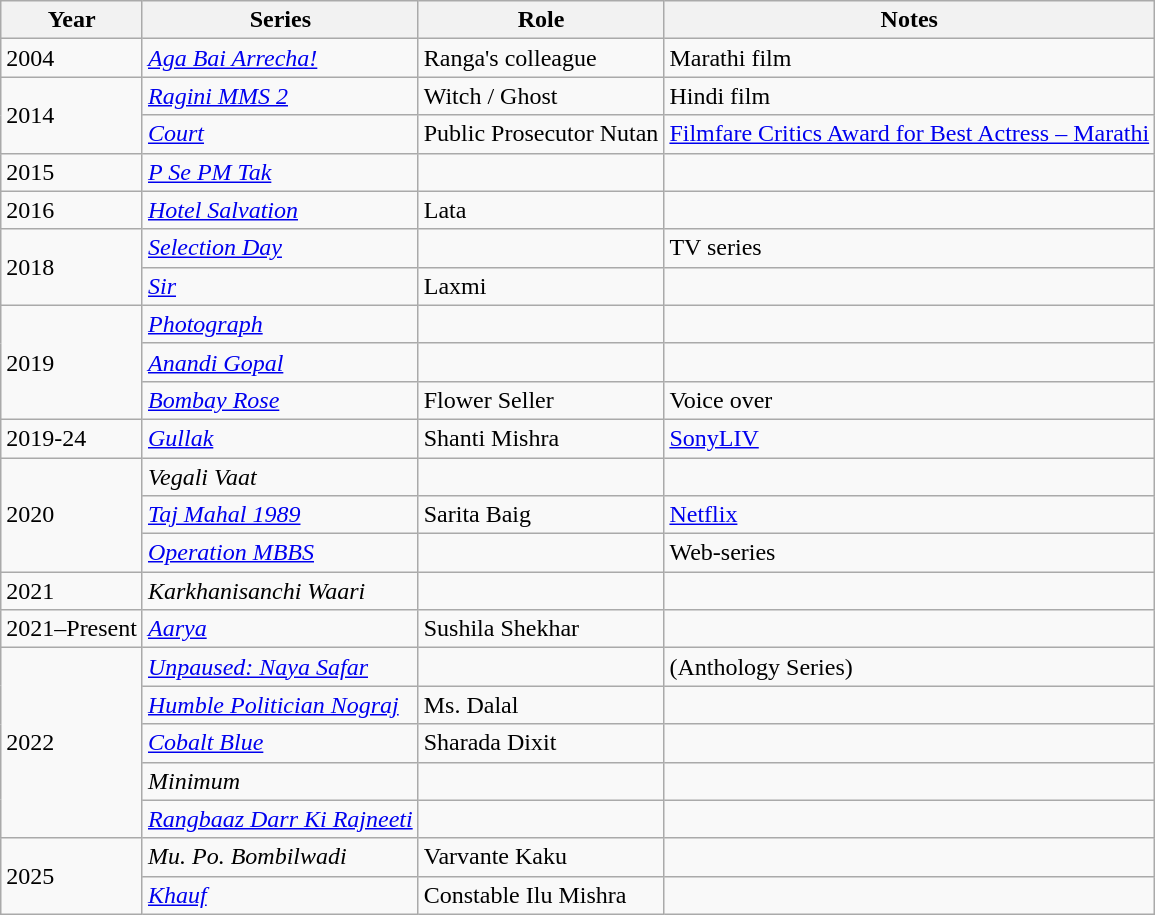<table class="wikitable">
<tr>
<th>Year</th>
<th>Series</th>
<th>Role</th>
<th>Notes</th>
</tr>
<tr>
<td>2004</td>
<td><em><a href='#'>Aga Bai Arrecha!</a></em></td>
<td>Ranga's colleague</td>
<td>Marathi film</td>
</tr>
<tr>
<td rowspan="2">2014</td>
<td><em><a href='#'>Ragini MMS 2</a></em></td>
<td>Witch / Ghost</td>
<td>Hindi film</td>
</tr>
<tr>
<td><em><a href='#'>Court</a></em></td>
<td>Public Prosecutor Nutan</td>
<td><a href='#'>Filmfare Critics Award for Best Actress – Marathi</a></td>
</tr>
<tr>
<td>2015</td>
<td><em><a href='#'>P Se PM Tak</a></em></td>
<td></td>
<td></td>
</tr>
<tr>
<td>2016</td>
<td><em><a href='#'>Hotel Salvation</a></em></td>
<td>Lata</td>
<td></td>
</tr>
<tr>
<td rowspan="2">2018</td>
<td><em><a href='#'>Selection Day</a></em></td>
<td></td>
<td>TV series</td>
</tr>
<tr>
<td><em><a href='#'>Sir</a></em></td>
<td>Laxmi</td>
<td></td>
</tr>
<tr>
<td rowspan="3">2019</td>
<td><em><a href='#'>Photograph</a></em></td>
<td></td>
<td></td>
</tr>
<tr>
<td><em><a href='#'>Anandi Gopal</a></em></td>
<td></td>
<td></td>
</tr>
<tr>
<td><em><a href='#'>Bombay Rose</a></em></td>
<td>Flower Seller</td>
<td>Voice over</td>
</tr>
<tr>
<td>2019-24</td>
<td><em><a href='#'>Gullak</a></em></td>
<td>Shanti Mishra</td>
<td><a href='#'>SonyLIV</a></td>
</tr>
<tr>
<td rowspan="3">2020</td>
<td><em>Vegali Vaat</em></td>
<td></td>
<td></td>
</tr>
<tr>
<td><em><a href='#'>Taj Mahal 1989</a></em></td>
<td>Sarita Baig</td>
<td><a href='#'>Netflix</a></td>
</tr>
<tr>
<td><em><a href='#'>Operation MBBS</a></em></td>
<td></td>
<td>Web-series</td>
</tr>
<tr>
<td>2021</td>
<td><em> Karkhanisanchi Waari</em></td>
<td></td>
<td></td>
</tr>
<tr>
<td>2021–Present</td>
<td><em><a href='#'>Aarya</a></em></td>
<td>Sushila Shekhar</td>
<td></td>
</tr>
<tr>
<td rowspan="5">2022</td>
<td><em><a href='#'>Unpaused: Naya Safar</a></em></td>
<td></td>
<td>(Anthology Series)</td>
</tr>
<tr>
<td><em><a href='#'>Humble Politician Nograj</a></em></td>
<td>Ms. Dalal</td>
<td></td>
</tr>
<tr>
<td><em><a href='#'>Cobalt Blue</a> </em></td>
<td>Sharada Dixit</td>
<td></td>
</tr>
<tr>
<td><em>Minimum</em></td>
<td></td>
<td></td>
</tr>
<tr>
<td><em><a href='#'>Rangbaaz Darr Ki Rajneeti</a></em></td>
<td></td>
<td></td>
</tr>
<tr>
<td rowspan="2">2025</td>
<td><em>Mu. Po. Bombilwadi</em></td>
<td>Varvante Kaku</td>
<td></td>
</tr>
<tr>
<td><em><a href='#'>Khauf</a></em></td>
<td>Constable Ilu Mishra</td>
<td></td>
</tr>
</table>
